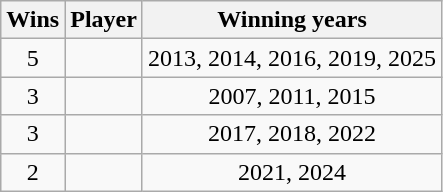<table class="wikitable sortable">
<tr>
<th>Wins</th>
<th>Player</th>
<th>Winning years</th>
</tr>
<tr>
<td align="center">5</td>
<td></td>
<td align="center">2013, 2014, 2016, 2019, 2025</td>
</tr>
<tr>
<td align="center">3</td>
<td></td>
<td align="center">2007, 2011, 2015</td>
</tr>
<tr>
<td align="center">3</td>
<td></td>
<td align="center">2017, 2018, 2022</td>
</tr>
<tr>
<td align="center">2</td>
<td></td>
<td align="center">2021, 2024</td>
</tr>
</table>
